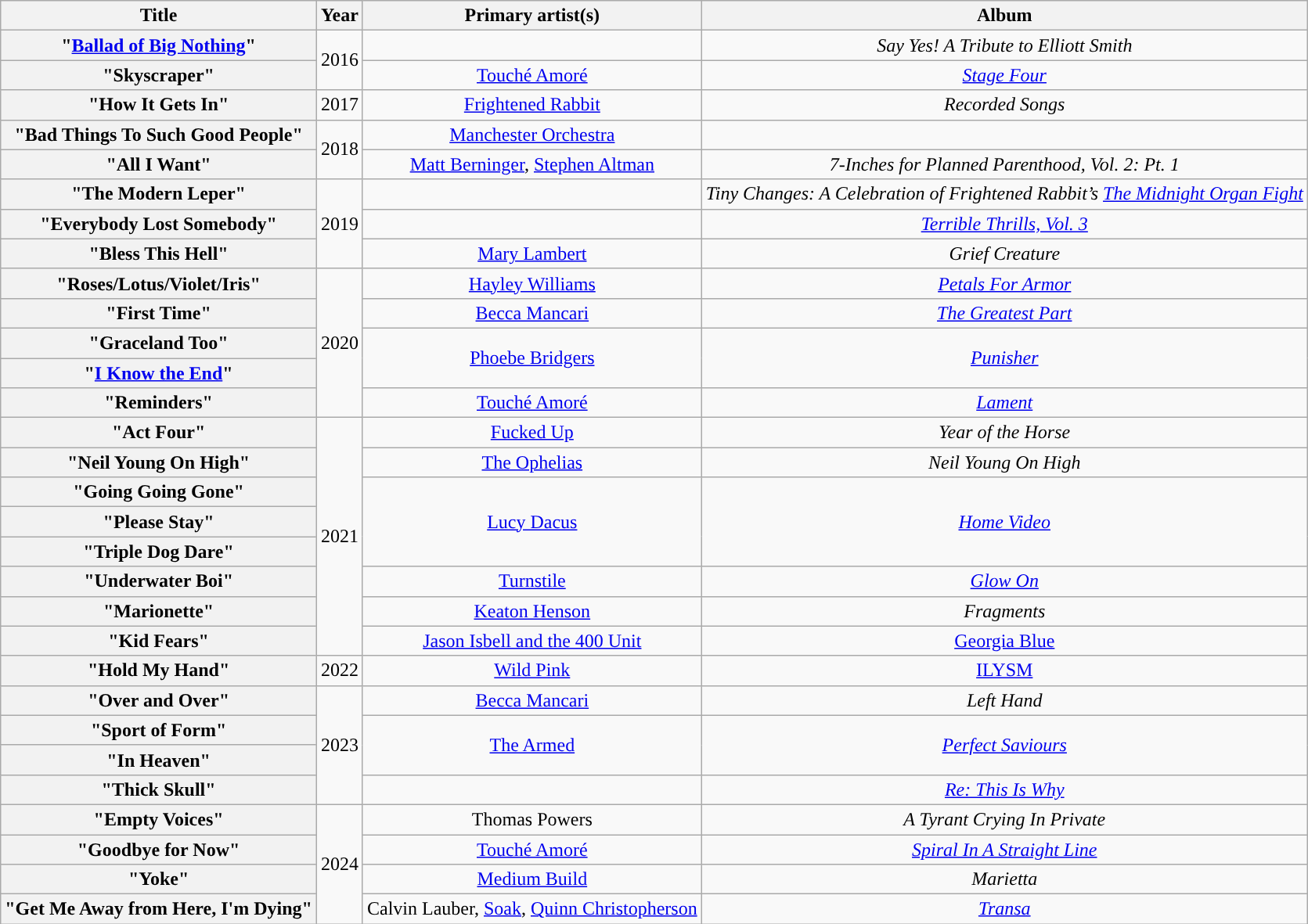<table class="wikitable sortable plainrowheaders" style="text-align: center;">
<tr>
<th scope="col">Title</th>
<th scope="col">Year</th>
<th scope="col">Primary artist(s)</th>
<th scope="col">Album</th>
</tr>
<tr>
<th scope="row">"<a href='#'>Ballad of Big Nothing</a>"<br></th>
<td rowspan="2">2016</td>
<td></td>
<td><em>Say Yes! A Tribute to Elliott Smith</em></td>
</tr>
<tr>
<th scope="row">"Skyscraper"</th>
<td><a href='#'>Touché Amoré</a></td>
<td><em><a href='#'>Stage Four</a></em></td>
</tr>
<tr>
<th scope="row">"How It Gets In"</th>
<td>2017</td>
<td><a href='#'>Frightened Rabbit</a></td>
<td><em>Recorded Songs</em></td>
</tr>
<tr>
<th scope="row">"Bad Things To Such Good People"<br></th>
<td rowspan="2">2018</td>
<td><a href='#'>Manchester Orchestra</a></td>
<td></td>
</tr>
<tr>
<th scope="row">"All I Want"</th>
<td><a href='#'>Matt Berninger</a>, <a href='#'>Stephen Altman</a></td>
<td><em>7-Inches for Planned Parenthood, Vol. 2: Pt. 1</em></td>
</tr>
<tr>
<th scope="row">"The Modern Leper"<br></th>
<td rowspan="3">2019</td>
<td></td>
<td><em>Tiny Changes: A Celebration of Frightened Rabbit’s <a href='#'>The Midnight Organ Fight</a></em></td>
</tr>
<tr>
<th scope="row">"Everybody Lost Somebody"<br></th>
<td></td>
<td><em><a href='#'>Terrible Thrills, Vol. 3</a></em></td>
</tr>
<tr>
<th scope="row">"Bless This Hell"</th>
<td><a href='#'>Mary Lambert</a></td>
<td><em>Grief Creature</em></td>
</tr>
<tr>
<th scope="row">"Roses/Lotus/Violet/Iris"</th>
<td rowspan="5">2020</td>
<td><a href='#'>Hayley Williams</a></td>
<td><em><a href='#'>Petals For Armor</a></em></td>
</tr>
<tr>
<th scope="row">"First Time"</th>
<td><a href='#'>Becca Mancari</a></td>
<td><em><a href='#'>The Greatest Part</a></em></td>
</tr>
<tr>
<th scope="row">"Graceland Too"</th>
<td rowspan="2"><a href='#'>Phoebe Bridgers</a></td>
<td rowspan="2"><em><a href='#'>Punisher</a></em></td>
</tr>
<tr>
<th scope="row">"<a href='#'>I Know the End</a>"</th>
</tr>
<tr>
<th scope="row">"Reminders"</th>
<td><a href='#'>Touché Amoré</a></td>
<td><em><a href='#'>Lament</a></em></td>
</tr>
<tr>
<th scope="row">"Act Four"</th>
<td rowspan="8">2021</td>
<td><a href='#'>Fucked Up</a></td>
<td><em>Year of the Horse</em></td>
</tr>
<tr>
<th scope="row">"Neil Young On High"</th>
<td><a href='#'>The Ophelias</a></td>
<td><em>Neil Young On High</em></td>
</tr>
<tr>
<th scope="row">"Going Going Gone"</th>
<td rowspan="3"><a href='#'>Lucy Dacus</a></td>
<td rowspan="3"><em><a href='#'>Home Video</a></em></td>
</tr>
<tr>
<th scope="row">"Please Stay"</th>
</tr>
<tr>
<th scope="row">"Triple Dog Dare"</th>
</tr>
<tr>
<th scope="row">"Underwater Boi"</th>
<td><a href='#'>Turnstile</a></td>
<td><em><a href='#'>Glow On</a></em></td>
</tr>
<tr>
<th scope="row">"Marionette"</th>
<td><a href='#'>Keaton Henson</a></td>
<td><em>Fragments</em></td>
</tr>
<tr>
<th scope="row">"Kid Fears"<br></th>
<td><a href='#'>Jason Isbell and the 400 Unit</a></td>
<td><a href='#'>Georgia Blue</a></td>
</tr>
<tr>
<th scope="row">"Hold My Hand"</th>
<td>2022</td>
<td><a href='#'>Wild Pink</a></td>
<td><a href='#'>ILYSM</a></td>
</tr>
<tr>
<th scope="row">"Over and Over"</th>
<td rowspan="4">2023</td>
<td><a href='#'>Becca Mancari</a></td>
<td><em>Left Hand</em></td>
</tr>
<tr>
<th scope="row">"Sport of Form"</th>
<td rowspan="2"><a href='#'>The Armed</a></td>
<td rowspan="2"><em><a href='#'>Perfect Saviours</a></em></td>
</tr>
<tr>
<th scope="row">"In Heaven"</th>
</tr>
<tr>
<th scope="row">"Thick Skull"<br></th>
<td></td>
<td><em><a href='#'>Re: This Is Why</a></em></td>
</tr>
<tr>
<th scope="row">"Empty Voices"</th>
<td rowspan="4">2024</td>
<td>Thomas Powers</td>
<td><em>A Tyrant Crying In Private</em></td>
</tr>
<tr>
<th scope="row">"Goodbye for Now"</th>
<td><a href='#'>Touché Amoré</a></td>
<td><em><a href='#'>Spiral In A Straight Line</a></em></td>
</tr>
<tr>
<th scope="row">"Yoke"</th>
<td><a href='#'>Medium Build</a></td>
<td><em>Marietta</em></td>
</tr>
<tr>
<th scope="row">"Get Me Away from Here, I'm Dying"<br></th>
<td>Calvin Lauber, <a href='#'>Soak</a>, <a href='#'>Quinn Christopherson</a></td>
<td><em><a href='#'>Transa</a></em></td>
</tr>
</table>
